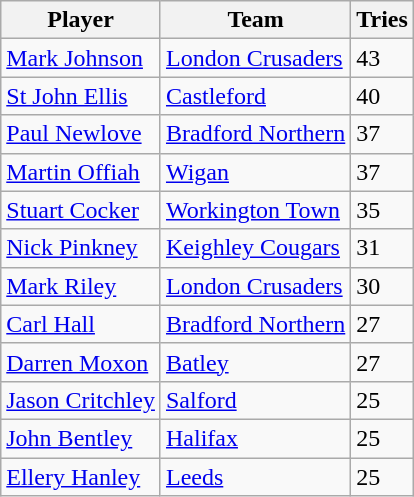<table class="wikitable" style="text-align:left;">
<tr>
<th>Player</th>
<th>Team</th>
<th>Tries</th>
</tr>
<tr>
<td><a href='#'>Mark Johnson</a></td>
<td><a href='#'>London Crusaders</a></td>
<td>43</td>
</tr>
<tr>
<td><a href='#'>St John Ellis</a></td>
<td><a href='#'>Castleford</a></td>
<td>40</td>
</tr>
<tr>
<td><a href='#'>Paul Newlove</a></td>
<td><a href='#'>Bradford Northern</a></td>
<td>37</td>
</tr>
<tr>
<td><a href='#'>Martin Offiah</a></td>
<td><a href='#'>Wigan</a></td>
<td>37</td>
</tr>
<tr>
<td><a href='#'>Stuart Cocker</a></td>
<td><a href='#'>Workington Town</a></td>
<td>35</td>
</tr>
<tr>
<td><a href='#'>Nick Pinkney</a></td>
<td><a href='#'>Keighley Cougars</a></td>
<td>31</td>
</tr>
<tr>
<td><a href='#'>Mark Riley</a></td>
<td><a href='#'>London Crusaders</a></td>
<td>30</td>
</tr>
<tr>
<td><a href='#'>Carl Hall</a></td>
<td><a href='#'>Bradford Northern</a></td>
<td>27</td>
</tr>
<tr>
<td><a href='#'>Darren Moxon</a></td>
<td><a href='#'>Batley</a></td>
<td>27</td>
</tr>
<tr>
<td><a href='#'>Jason Critchley</a></td>
<td><a href='#'>Salford</a></td>
<td>25</td>
</tr>
<tr>
<td><a href='#'>John Bentley</a></td>
<td><a href='#'>Halifax</a></td>
<td>25</td>
</tr>
<tr>
<td><a href='#'>Ellery Hanley</a></td>
<td><a href='#'>Leeds</a></td>
<td>25</td>
</tr>
</table>
